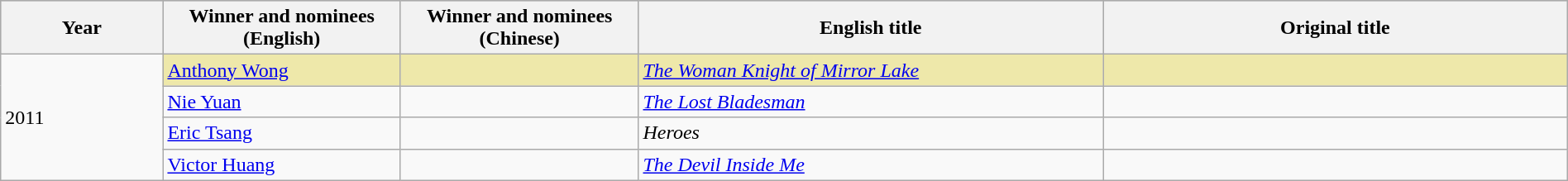<table class="wikitable" style="width:100%;">
<tr style="background:#bebebe">
<th width="100"><strong>Year</strong></th>
<th width="150"><strong>Winner and nominees<br>(English)</strong></th>
<th width="150"><strong>Winner and nominees<br>(Chinese)</strong></th>
<th width="300"><strong>English title</strong></th>
<th width="300"><strong>Original title</strong></th>
</tr>
<tr>
<td rowspan="4">2011</td>
<td style="background:#EEE8AA;"><a href='#'>Anthony Wong</a></td>
<td style="background:#EEE8AA;"></td>
<td style="background:#EEE8AA;"><em><a href='#'>The Woman Knight of Mirror Lake</a></em></td>
<td style="background:#EEE8AA;"></td>
</tr>
<tr>
<td><a href='#'>Nie Yuan</a></td>
<td></td>
<td><em><a href='#'>The Lost Bladesman</a></em></td>
<td></td>
</tr>
<tr>
<td><a href='#'>Eric Tsang</a></td>
<td></td>
<td><em>Heroes</em></td>
<td></td>
</tr>
<tr>
<td><a href='#'>Victor Huang</a></td>
<td></td>
<td><em><a href='#'>The Devil Inside Me</a></em></td>
<td></td>
</tr>
</table>
